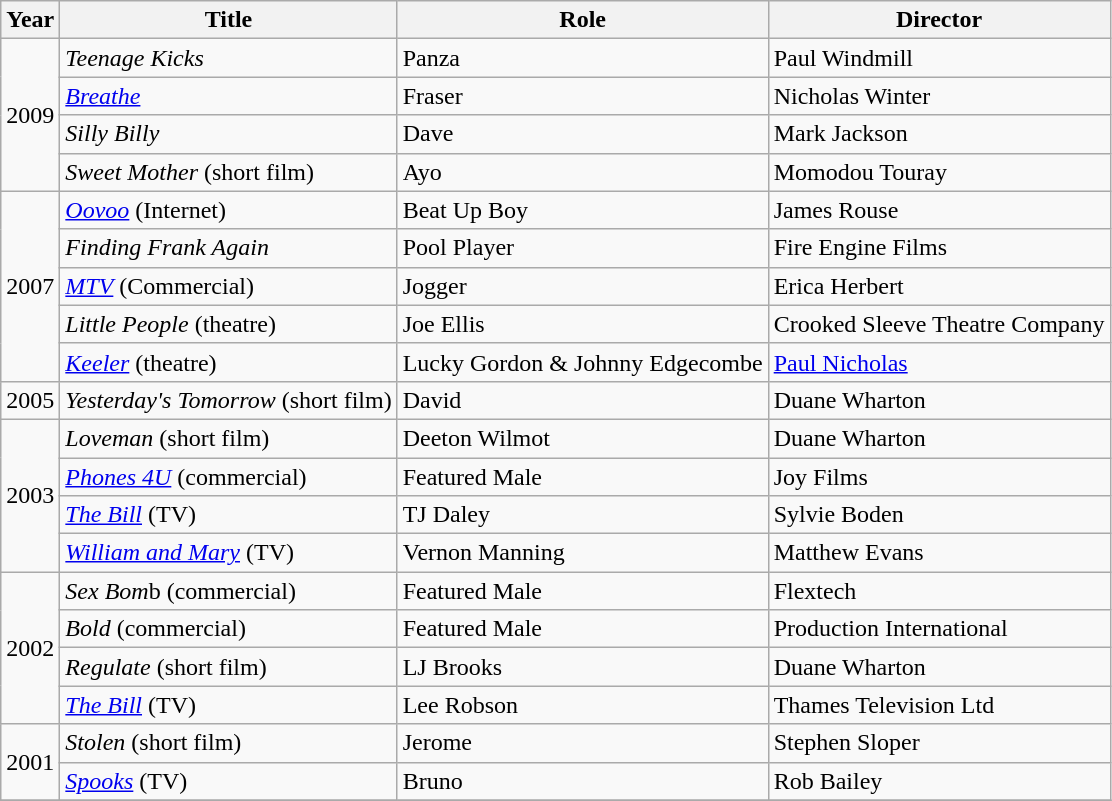<table class="wikitable">
<tr>
<th>Year</th>
<th>Title</th>
<th>Role</th>
<th>Director</th>
</tr>
<tr>
<td rowspan="4">2009</td>
<td><em>Teenage Kicks</em></td>
<td>Panza</td>
<td>Paul Windmill</td>
</tr>
<tr>
<td><em><a href='#'>Breathe</a></em></td>
<td>Fraser</td>
<td>Nicholas Winter</td>
</tr>
<tr>
<td><em>Silly Billy</em></td>
<td>Dave</td>
<td>Mark Jackson</td>
</tr>
<tr>
<td><em>Sweet Mother</em> (short film)</td>
<td>Ayo</td>
<td>Momodou Touray</td>
</tr>
<tr>
<td rowspan="5">2007</td>
<td><em><a href='#'>Oovoo</a></em> (Internet)</td>
<td>Beat Up Boy</td>
<td>James Rouse</td>
</tr>
<tr>
<td><em>Finding Frank Again</em></td>
<td>Pool Player</td>
<td>Fire Engine Films</td>
</tr>
<tr>
<td><em><a href='#'>MTV</a></em> (Commercial)</td>
<td>Jogger</td>
<td>Erica Herbert</td>
</tr>
<tr>
<td><em>Little People</em> (theatre)</td>
<td>Joe Ellis</td>
<td>Crooked Sleeve Theatre Company</td>
</tr>
<tr>
<td><em><a href='#'>Keeler</a></em> (theatre)</td>
<td>Lucky Gordon & Johnny Edgecombe</td>
<td><a href='#'>Paul Nicholas</a></td>
</tr>
<tr>
<td>2005</td>
<td><em>Yesterday's Tomorrow</em> (short film)</td>
<td>David</td>
<td>Duane Wharton</td>
</tr>
<tr>
<td rowspan="4">2003</td>
<td><em>Loveman</em> (short film)</td>
<td>Deeton Wilmot</td>
<td>Duane Wharton</td>
</tr>
<tr>
<td><em><a href='#'>Phones 4U</a></em> (commercial)</td>
<td>Featured Male</td>
<td>Joy Films</td>
</tr>
<tr>
<td><em><a href='#'>The Bill</a></em> (TV)</td>
<td>TJ Daley</td>
<td>Sylvie Boden</td>
</tr>
<tr>
<td><em><a href='#'>William and Mary</a></em> (TV)</td>
<td>Vernon Manning</td>
<td>Matthew Evans</td>
</tr>
<tr>
<td rowspan="4">2002</td>
<td><em>Sex Bom</em>b (commercial)</td>
<td>Featured Male</td>
<td>Flextech</td>
</tr>
<tr>
<td><em>Bold</em> (commercial)</td>
<td>Featured Male</td>
<td>Production International</td>
</tr>
<tr>
<td><em>Regulate</em> (short film)</td>
<td>LJ Brooks</td>
<td>Duane Wharton</td>
</tr>
<tr>
<td><em><a href='#'>The Bill</a></em> (TV)</td>
<td>Lee Robson</td>
<td>Thames Television Ltd</td>
</tr>
<tr>
<td rowspan="2">2001</td>
<td><em>Stolen</em> (short film)</td>
<td>Jerome</td>
<td>Stephen Sloper</td>
</tr>
<tr>
<td><em><a href='#'>Spooks</a></em> (TV)</td>
<td>Bruno</td>
<td>Rob Bailey</td>
</tr>
<tr>
</tr>
</table>
